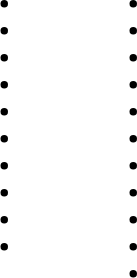<table>
<tr>
<td style="vertical-align:top; width:25%;"><br><ul><li></li><li></li><li></li><li></li><li></li><li></li><li></li><li></li><li></li><li></li></ul></td>
<td style="vertical-align:top; width:25%;"><br><ul><li></li><li></li><li></li><li></li><li></li><li></li><li></li><li></li><li></li><li></li><li></li></ul></td>
</tr>
</table>
